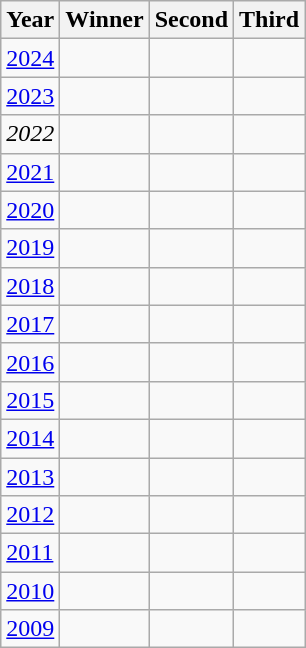<table class="wikitable">
<tr>
<th>Year</th>
<th>Winner</th>
<th>Second</th>
<th>Third</th>
</tr>
<tr>
<td><a href='#'>2024</a></td>
<td></td>
<td></td>
<td></td>
</tr>
<tr>
<td><a href='#'>2023</a></td>
<td></td>
<td></td>
<td></td>
</tr>
<tr>
<td><em>2022</em></td>
<td><em></em></td>
<td><em></em></td>
<td><em></em></td>
</tr>
<tr>
<td><a href='#'>2021</a></td>
<td></td>
<td></td>
<td></td>
</tr>
<tr>
<td><a href='#'>2020</a></td>
<td></td>
<td></td>
<td></td>
</tr>
<tr>
<td><a href='#'>2019</a></td>
<td></td>
<td></td>
<td></td>
</tr>
<tr>
<td><a href='#'>2018</a></td>
<td></td>
<td></td>
<td></td>
</tr>
<tr>
<td><a href='#'>2017</a></td>
<td></td>
<td></td>
<td></td>
</tr>
<tr>
<td><a href='#'>2016</a></td>
<td></td>
<td></td>
<td></td>
</tr>
<tr>
<td><a href='#'>2015</a></td>
<td></td>
<td></td>
<td></td>
</tr>
<tr>
<td><a href='#'>2014</a></td>
<td></td>
<td></td>
<td></td>
</tr>
<tr>
<td><a href='#'>2013</a></td>
<td></td>
<td></td>
<td></td>
</tr>
<tr>
<td><a href='#'>2012</a></td>
<td></td>
<td></td>
<td></td>
</tr>
<tr>
<td><a href='#'>2011</a></td>
<td></td>
<td></td>
<td></td>
</tr>
<tr>
<td><a href='#'>2010</a></td>
<td></td>
<td></td>
<td></td>
</tr>
<tr>
<td><a href='#'>2009</a></td>
<td></td>
<td></td>
<td></td>
</tr>
</table>
